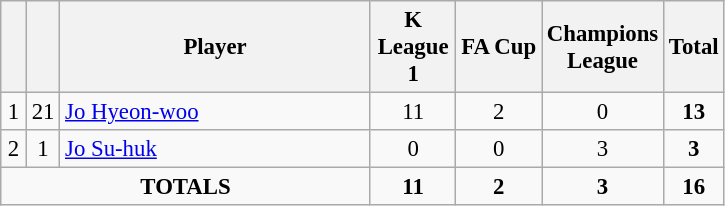<table class="wikitable sortable" style="font-size: 95%; text-align: center;">
<tr>
<th width=10></th>
<th width=10></th>
<th width=200>Player</th>
<th width=50>K League 1</th>
<th width=50>FA Cup</th>
<th width=50>Champions League</th>
<th>Total</th>
</tr>
<tr>
<td>1</td>
<td>21</td>
<td align="left"> <a href='#'>Jo Hyeon-woo</a></td>
<td>11</td>
<td>2</td>
<td>0</td>
<td><strong>13</strong></td>
</tr>
<tr>
<td>2</td>
<td>1</td>
<td align="left"> <a href='#'>Jo Su-huk</a></td>
<td>0</td>
<td>0</td>
<td>3</td>
<td><strong>3</strong></td>
</tr>
<tr>
<td colspan="3"><strong>TOTALS</strong></td>
<td><strong>11</strong></td>
<td><strong>2</strong></td>
<td><strong>3</strong></td>
<td><strong>16</strong></td>
</tr>
</table>
